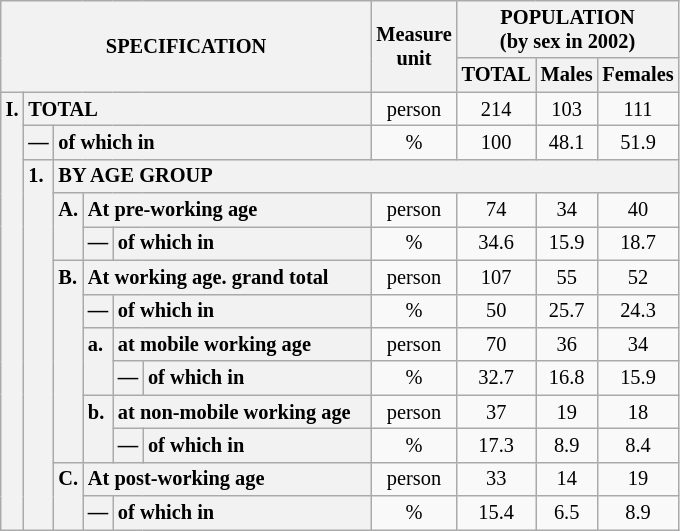<table class="wikitable" style="font-size:85%; text-align:center">
<tr>
<th rowspan="2" colspan="6">SPECIFICATION</th>
<th rowspan="2">Measure<br> unit</th>
<th colspan="3" rowspan="1">POPULATION<br> (by sex in 2002)</th>
</tr>
<tr>
<th>TOTAL</th>
<th>Males</th>
<th>Females</th>
</tr>
<tr>
<th style="text-align:left" valign="top" rowspan="13">I.</th>
<th style="text-align:left" colspan="5">TOTAL</th>
<td>person</td>
<td>214</td>
<td>103</td>
<td>111</td>
</tr>
<tr>
<th style="text-align:left" valign="top">—</th>
<th style="text-align:left" colspan="4">of which in</th>
<td>%</td>
<td>100</td>
<td>48.1</td>
<td>51.9</td>
</tr>
<tr>
<th style="text-align:left" valign="top" rowspan="11">1.</th>
<th style="text-align:left" colspan="19">BY AGE GROUP</th>
</tr>
<tr>
<th style="text-align:left" valign="top" rowspan="2">A.</th>
<th style="text-align:left" colspan="3">At pre-working age</th>
<td>person</td>
<td>74</td>
<td>34</td>
<td>40</td>
</tr>
<tr>
<th style="text-align:left" valign="top">—</th>
<th style="text-align:left" valign="top" colspan="2">of which in</th>
<td>%</td>
<td>34.6</td>
<td>15.9</td>
<td>18.7</td>
</tr>
<tr>
<th style="text-align:left" valign="top" rowspan="6">B.</th>
<th style="text-align:left" colspan="3">At working age. grand total</th>
<td>person</td>
<td>107</td>
<td>55</td>
<td>52</td>
</tr>
<tr>
<th style="text-align:left" valign="top">—</th>
<th style="text-align:left" valign="top" colspan="2">of which in</th>
<td>%</td>
<td>50</td>
<td>25.7</td>
<td>24.3</td>
</tr>
<tr>
<th style="text-align:left" valign="top" rowspan="2">a.</th>
<th style="text-align:left" colspan="2">at mobile working age</th>
<td>person</td>
<td>70</td>
<td>36</td>
<td>34</td>
</tr>
<tr>
<th style="text-align:left" valign="top">—</th>
<th style="text-align:left" valign="top" colspan="1">of which in                        </th>
<td>%</td>
<td>32.7</td>
<td>16.8</td>
<td>15.9</td>
</tr>
<tr>
<th style="text-align:left" valign="top" rowspan="2">b.</th>
<th style="text-align:left" colspan="2">at non-mobile working age</th>
<td>person</td>
<td>37</td>
<td>19</td>
<td>18</td>
</tr>
<tr>
<th style="text-align:left" valign="top">—</th>
<th style="text-align:left" valign="top" colspan="1">of which in                        </th>
<td>%</td>
<td>17.3</td>
<td>8.9</td>
<td>8.4</td>
</tr>
<tr>
<th style="text-align:left" valign="top" rowspan="2">C.</th>
<th style="text-align:left" colspan="3">At post-working age</th>
<td>person</td>
<td>33</td>
<td>14</td>
<td>19</td>
</tr>
<tr>
<th style="text-align:left" valign="top">—</th>
<th style="text-align:left" valign="top" colspan="2">of which in</th>
<td>%</td>
<td>15.4</td>
<td>6.5</td>
<td>8.9</td>
</tr>
</table>
